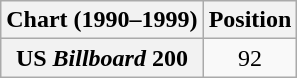<table class="wikitable plainrowheaders">
<tr>
<th>Chart (1990–1999)</th>
<th>Position</th>
</tr>
<tr>
<th scope="row">US <em>Billboard</em> 200</th>
<td style="text-align:center;">92</td>
</tr>
</table>
